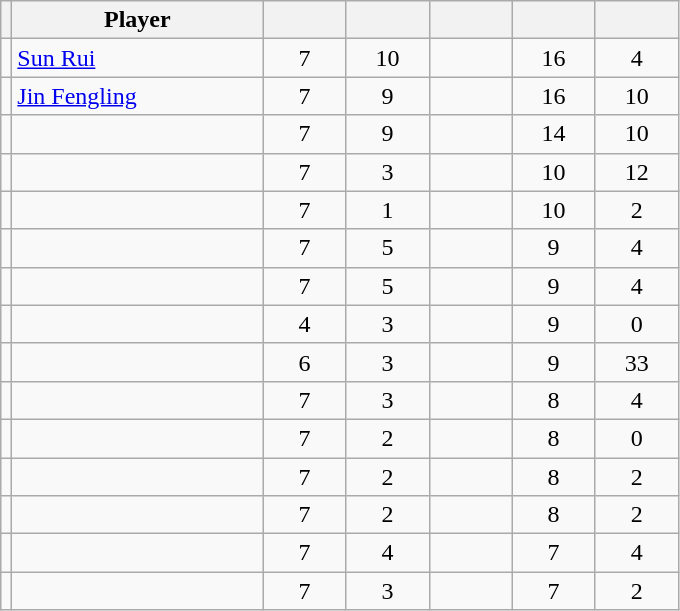<table class="wikitable sortable" style="text-align: center">
<tr>
<th></th>
<th style="width: 10em;">Player</th>
<th style="width: 3em;"></th>
<th style="width: 3em;"></th>
<th style="width: 3em;"></th>
<th style="width: 3em;"></th>
<th style="width: 3em;"></th>
</tr>
<tr>
<td></td>
<td align="left"><a href='#'>Sun Rui</a></td>
<td>7</td>
<td>10</td>
<td></td>
<td>16</td>
<td>4</td>
</tr>
<tr>
<td></td>
<td align="left"><a href='#'>Jin Fengling</a></td>
<td>7</td>
<td>9</td>
<td></td>
<td>16</td>
<td>10</td>
</tr>
<tr>
<td></td>
<td align="left"></td>
<td>7</td>
<td>9</td>
<td></td>
<td>14</td>
<td>10</td>
</tr>
<tr>
<td></td>
<td align="left"></td>
<td>7</td>
<td>3</td>
<td></td>
<td>10</td>
<td>12</td>
</tr>
<tr>
<td></td>
<td align="left"></td>
<td>7</td>
<td>1</td>
<td></td>
<td>10</td>
<td>2</td>
</tr>
<tr>
<td></td>
<td align="left"></td>
<td>7</td>
<td>5</td>
<td></td>
<td>9</td>
<td>4</td>
</tr>
<tr>
<td></td>
<td align="left"></td>
<td>7</td>
<td>5</td>
<td></td>
<td>9</td>
<td>4</td>
</tr>
<tr>
<td></td>
<td align="left"></td>
<td>4</td>
<td>3</td>
<td></td>
<td>9</td>
<td>0</td>
</tr>
<tr>
<td></td>
<td align="left"></td>
<td>6</td>
<td>3</td>
<td></td>
<td>9</td>
<td>33</td>
</tr>
<tr>
<td></td>
<td align="left"></td>
<td>7</td>
<td>3</td>
<td></td>
<td>8</td>
<td>4</td>
</tr>
<tr>
<td></td>
<td align="left"></td>
<td>7</td>
<td>2</td>
<td></td>
<td>8</td>
<td>0</td>
</tr>
<tr>
<td></td>
<td align="left"></td>
<td>7</td>
<td>2</td>
<td></td>
<td>8</td>
<td>2</td>
</tr>
<tr>
<td></td>
<td align="left"></td>
<td>7</td>
<td>2</td>
<td></td>
<td>8</td>
<td>2</td>
</tr>
<tr>
<td></td>
<td align="left"></td>
<td>7</td>
<td>4</td>
<td></td>
<td>7</td>
<td>4</td>
</tr>
<tr>
<td></td>
<td align="left"></td>
<td>7</td>
<td>3</td>
<td></td>
<td>7</td>
<td>2</td>
</tr>
</table>
